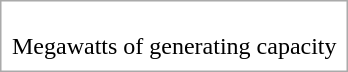<table style="border:solid 1px #aaa;" cellpadding="7" cellspacing="0">
<tr>
<td></td>
</tr>
<tr>
<td>Megawatts of generating capacity</td>
</tr>
</table>
